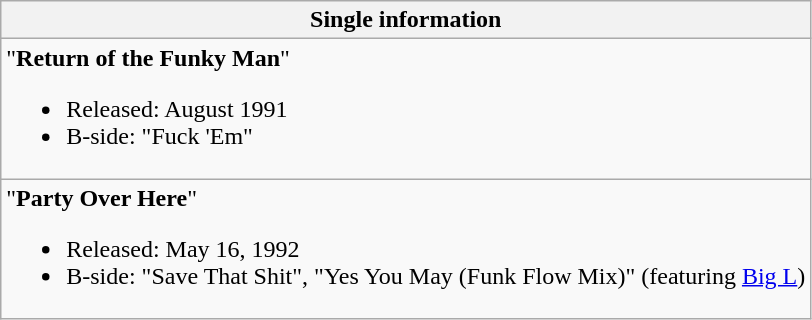<table class="wikitable">
<tr>
<th>Single information</th>
</tr>
<tr>
<td>"<strong>Return of the Funky Man</strong>"<br><ul><li>Released: August 1991</li><li>B-side: "Fuck 'Em"</li></ul></td>
</tr>
<tr>
<td>"<strong>Party Over Here</strong>"<br><ul><li>Released: May 16, 1992</li><li>B-side: "Save That Shit", "Yes You May (Funk Flow Mix)" (featuring <a href='#'>Big L</a>)</li></ul></td>
</tr>
</table>
